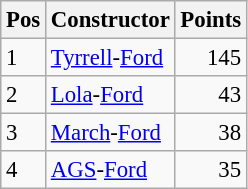<table class="wikitable" style="font-size: 95%;">
<tr>
<th>Pos</th>
<th>Constructor</th>
<th>Points</th>
</tr>
<tr>
<td>1</td>
<td> <a href='#'>Tyrrell</a>-<a href='#'>Ford</a></td>
<td align="right">145</td>
</tr>
<tr>
<td>2</td>
<td> <a href='#'>Lola</a>-<a href='#'>Ford</a></td>
<td align="right">43</td>
</tr>
<tr>
<td>3</td>
<td> <a href='#'>March</a>-<a href='#'>Ford</a></td>
<td align="right">38</td>
</tr>
<tr>
<td>4</td>
<td> <a href='#'>AGS</a>-<a href='#'>Ford</a></td>
<td align="right">35</td>
</tr>
</table>
